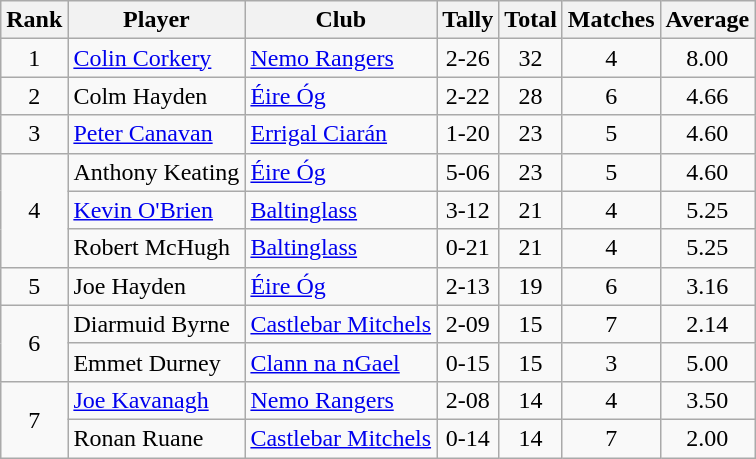<table class="wikitable">
<tr>
<th>Rank</th>
<th>Player</th>
<th>Club</th>
<th>Tally</th>
<th>Total</th>
<th>Matches</th>
<th>Average</th>
</tr>
<tr>
<td rowspan="1" style="text-align:center;">1</td>
<td><a href='#'>Colin Corkery</a></td>
<td><a href='#'>Nemo Rangers</a></td>
<td align=center>2-26</td>
<td align=center>32</td>
<td align=center>4</td>
<td align=center>8.00</td>
</tr>
<tr>
<td rowspan="1" style="text-align:center;">2</td>
<td>Colm Hayden</td>
<td><a href='#'>Éire Óg</a></td>
<td align=center>2-22</td>
<td align=center>28</td>
<td align=center>6</td>
<td align=center>4.66</td>
</tr>
<tr>
<td rowspan="1" style="text-align:center;">3</td>
<td><a href='#'>Peter Canavan</a></td>
<td><a href='#'>Errigal Ciarán</a></td>
<td align=center>1-20</td>
<td align=center>23</td>
<td align=center>5</td>
<td align=center>4.60</td>
</tr>
<tr>
<td rowspan="3" style="text-align:center;">4</td>
<td>Anthony Keating</td>
<td><a href='#'>Éire Óg</a></td>
<td align=center>5-06</td>
<td align=center>23</td>
<td align=center>5</td>
<td align=center>4.60</td>
</tr>
<tr>
<td><a href='#'>Kevin O'Brien</a></td>
<td><a href='#'>Baltinglass</a></td>
<td align=center>3-12</td>
<td align=center>21</td>
<td align=center>4</td>
<td align=center>5.25</td>
</tr>
<tr>
<td>Robert McHugh</td>
<td><a href='#'>Baltinglass</a></td>
<td align=center>0-21</td>
<td align=center>21</td>
<td align=center>4</td>
<td align=center>5.25</td>
</tr>
<tr>
<td rowspan="1" style="text-align:center;">5</td>
<td>Joe Hayden</td>
<td><a href='#'>Éire Óg</a></td>
<td align=center>2-13</td>
<td align=center>19</td>
<td align=center>6</td>
<td align=center>3.16</td>
</tr>
<tr>
<td rowspan="2" style="text-align:center;">6</td>
<td>Diarmuid Byrne</td>
<td><a href='#'>Castlebar Mitchels</a></td>
<td align=center>2-09</td>
<td align=center>15</td>
<td align=center>7</td>
<td align=center>2.14</td>
</tr>
<tr>
<td>Emmet Durney</td>
<td><a href='#'>Clann na nGael</a></td>
<td align=center>0-15</td>
<td align=center>15</td>
<td align=center>3</td>
<td align=center>5.00</td>
</tr>
<tr>
<td rowspan="2" style="text-align:center;">7</td>
<td><a href='#'>Joe Kavanagh</a></td>
<td><a href='#'>Nemo Rangers</a></td>
<td align=center>2-08</td>
<td align=center>14</td>
<td align=center>4</td>
<td align=center>3.50</td>
</tr>
<tr>
<td>Ronan Ruane</td>
<td><a href='#'>Castlebar Mitchels</a></td>
<td align=center>0-14</td>
<td align=center>14</td>
<td align=center>7</td>
<td align=center>2.00</td>
</tr>
</table>
